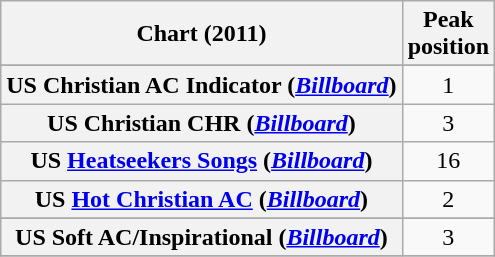<table class="wikitable sortable plainrowheaders" style="text-align:center">
<tr>
<th scope="col">Chart (2011)</th>
<th scope="col">Peak<br> position</th>
</tr>
<tr>
</tr>
<tr>
<th scope="row">US Christian AC Indicator (<em><a href='#'>Billboard</a></em>)</th>
<td align="center">1</td>
</tr>
<tr>
<th scope="row">US Christian CHR (<em><a href='#'>Billboard</a></em>)</th>
<td align="center">3</td>
</tr>
<tr>
<th scope="row">US <a href='#'>Heatseekers Songs</a> (<em><a href='#'>Billboard</a></em>)</th>
<td align="center">16</td>
</tr>
<tr>
<th scope="row">US <a href='#'>Hot Christian AC</a> (<em><a href='#'>Billboard</a></em>)</th>
<td align="center">2</td>
</tr>
<tr>
</tr>
<tr>
<th scope="row">US Soft AC/Inspirational (<em><a href='#'>Billboard</a></em>)</th>
<td align="center">3</td>
</tr>
<tr>
</tr>
</table>
